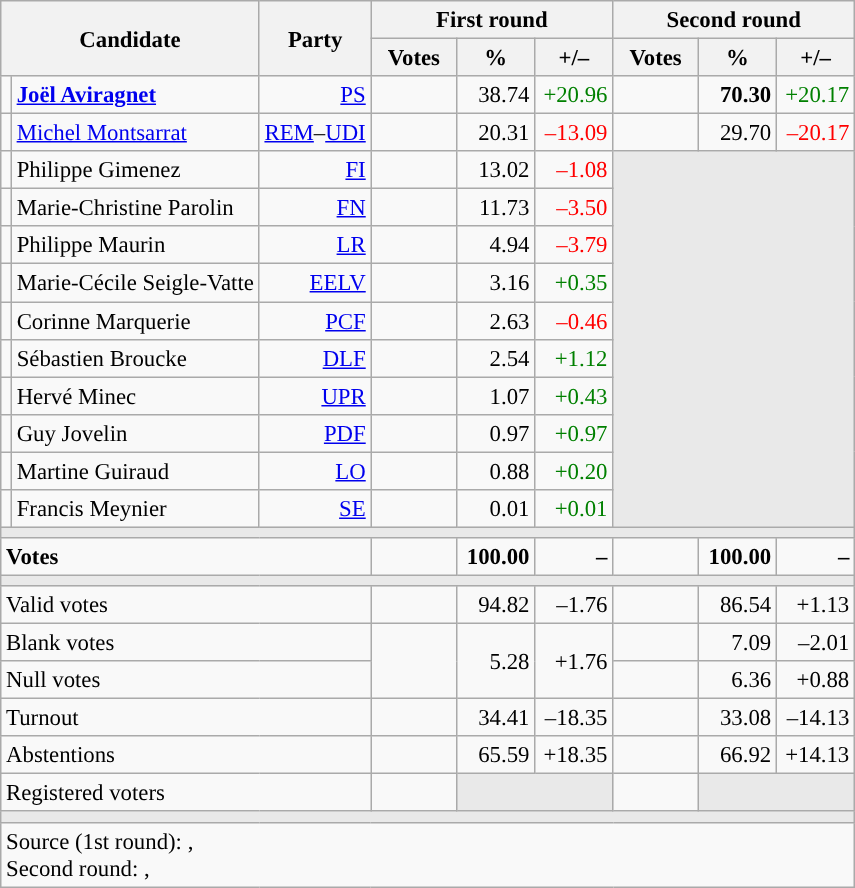<table class="wikitable" style="text-align:right;font-size:95%;">
<tr>
<th rowspan="2" colspan="2">Candidate</th>
<th rowspan="2">Party</th>
<th colspan="3">First round</th>
<th colspan="3">Second round</th>
</tr>
<tr>
<th style="width:50px;">Votes</th>
<th style="width:45px;">%</th>
<th style="width:45px;">+/–</th>
<th style="width:50px;">Votes</th>
<th style="width:45px;">%</th>
<th style="width:45px;">+/–</th>
</tr>
<tr>
<td style="background:"></td>
<td style="text-align:left;"><strong><a href='#'>Joël Aviragnet</a></strong></td>
<td><a href='#'>PS</a></td>
<td></td>
<td>38.74</td>
<td style="color:green;">+20.96</td>
<td><strong></strong></td>
<td><strong>70.30</strong></td>
<td style="color:green;">+20.17</td>
</tr>
<tr>
<td style="background:"></td>
<td style="text-align:left;"><a href='#'>Michel Montsarrat</a></td>
<td><a href='#'>REM</a>–<a href='#'>UDI</a></td>
<td></td>
<td>20.31</td>
<td style="color:red;">–13.09</td>
<td></td>
<td>29.70</td>
<td style="color:red;">–20.17</td>
</tr>
<tr>
<td style="background:"></td>
<td style="text-align:left;">Philippe Gimenez</td>
<td><a href='#'>FI</a></td>
<td></td>
<td>13.02</td>
<td style="color:red;">–1.08</td>
<td colspan="3" rowspan="10" style="background:#E9E9E9;"></td>
</tr>
<tr>
<td style="background:"></td>
<td style="text-align:left;">Marie-Christine Parolin</td>
<td><a href='#'>FN</a></td>
<td></td>
<td>11.73</td>
<td style="color:red;">–3.50</td>
</tr>
<tr>
<td style="background:"></td>
<td style="text-align:left;">Philippe Maurin</td>
<td><a href='#'>LR</a></td>
<td></td>
<td>4.94</td>
<td style="color:red;">–3.79</td>
</tr>
<tr>
<td style="background:"></td>
<td style="text-align:left;">Marie-Cécile Seigle-Vatte</td>
<td><a href='#'>EELV</a></td>
<td></td>
<td>3.16</td>
<td style="color:green;">+0.35</td>
</tr>
<tr>
<td style="background:"></td>
<td style="text-align:left;">Corinne Marquerie</td>
<td><a href='#'>PCF</a></td>
<td></td>
<td>2.63</td>
<td style="color:red;">–0.46</td>
</tr>
<tr>
<td style="background:"></td>
<td style="text-align:left;">Sébastien Broucke</td>
<td><a href='#'>DLF</a></td>
<td></td>
<td>2.54</td>
<td style="color:green;">+1.12</td>
</tr>
<tr>
<td style="background:"></td>
<td style="text-align:left;">Hervé Minec</td>
<td><a href='#'>UPR</a></td>
<td></td>
<td>1.07</td>
<td style="color:green;">+0.43</td>
</tr>
<tr>
<td style="background:"></td>
<td style="text-align:left;">Guy Jovelin</td>
<td><a href='#'>PDF</a></td>
<td></td>
<td>0.97</td>
<td style="color:green;">+0.97</td>
</tr>
<tr>
<td style="background:"></td>
<td style="text-align:left;">Martine Guiraud</td>
<td><a href='#'>LO</a></td>
<td></td>
<td>0.88</td>
<td style="color:green;">+0.20</td>
</tr>
<tr>
<td style="background:"></td>
<td style="text-align:left;">Francis Meynier</td>
<td><a href='#'>SE</a></td>
<td></td>
<td>0.01</td>
<td style="color:green;">+0.01</td>
</tr>
<tr>
<td colspan="9" style="background:#E9E9E9;"></td>
</tr>
<tr style="font-weight:bold;">
<td colspan="3" style="text-align:left;">Votes</td>
<td></td>
<td>100.00</td>
<td>–</td>
<td></td>
<td>100.00</td>
<td>–</td>
</tr>
<tr>
<td colspan="9" style="background:#E9E9E9;"></td>
</tr>
<tr>
<td colspan="3" style="text-align:left;">Valid votes</td>
<td></td>
<td>94.82</td>
<td>–1.76</td>
<td></td>
<td>86.54</td>
<td>+1.13</td>
</tr>
<tr>
<td colspan="3" style="text-align:left;">Blank votes</td>
<td rowspan="2"></td>
<td rowspan="2">5.28</td>
<td rowspan="2">+1.76</td>
<td></td>
<td>7.09</td>
<td>–2.01</td>
</tr>
<tr>
<td colspan="3" style="text-align:left;">Null votes</td>
<td></td>
<td>6.36</td>
<td>+0.88</td>
</tr>
<tr>
<td colspan="3" style="text-align:left;">Turnout</td>
<td></td>
<td>34.41</td>
<td>–18.35</td>
<td></td>
<td>33.08</td>
<td>–14.13</td>
</tr>
<tr>
<td colspan="3" style="text-align:left;">Abstentions</td>
<td></td>
<td>65.59</td>
<td>+18.35</td>
<td></td>
<td>66.92</td>
<td>+14.13</td>
</tr>
<tr>
<td colspan="3" style="text-align:left;">Registered voters</td>
<td></td>
<td colspan="2" style="background:#E9E9E9;"></td>
<td></td>
<td colspan="2" style="background:#E9E9E9;"></td>
</tr>
<tr>
<td colspan="9" style="background:#E9E9E9;"></td>
</tr>
<tr>
<td colspan="9" style="text-align:left;">Source (1st round): , <br>Second round: , </td>
</tr>
</table>
